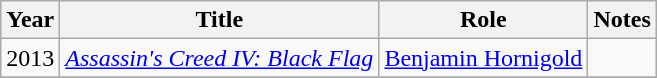<table class="wikitable">
<tr>
<th>Year</th>
<th>Title</th>
<th>Role</th>
<th class="unsortable">Notes</th>
</tr>
<tr>
<td>2013</td>
<td><em><a href='#'>Assassin's Creed IV: Black Flag</a></em></td>
<td><a href='#'>Benjamin Hornigold</a></td>
<td></td>
</tr>
<tr>
</tr>
</table>
